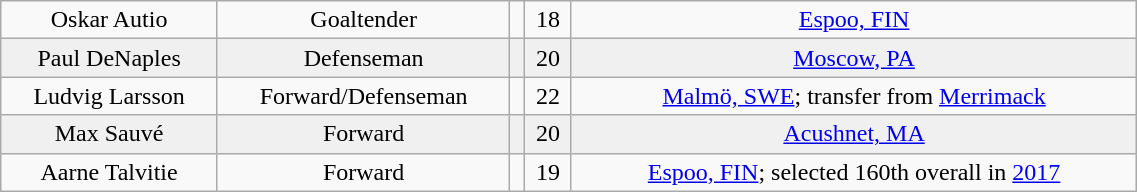<table class="wikitable" width="60%">
<tr align="center" bgcolor="">
<td>Oskar Autio</td>
<td>Goaltender</td>
<td></td>
<td>18</td>
<td><a href='#'>Espoo, FIN</a></td>
</tr>
<tr align="center" bgcolor="f0f0f0">
<td>Paul DeNaples</td>
<td>Defenseman</td>
<td></td>
<td>20</td>
<td><a href='#'>Moscow, PA</a></td>
</tr>
<tr align="center" bgcolor="">
<td>Ludvig Larsson</td>
<td>Forward/Defenseman</td>
<td></td>
<td>22</td>
<td><a href='#'>Malmö, SWE</a>; transfer from <a href='#'>Merrimack</a></td>
</tr>
<tr align="center" bgcolor="f0f0f0">
<td>Max Sauvé</td>
<td>Forward</td>
<td></td>
<td>20</td>
<td><a href='#'>Acushnet, MA</a></td>
</tr>
<tr align="center" bgcolor="">
<td>Aarne Talvitie</td>
<td>Forward</td>
<td></td>
<td>19</td>
<td><a href='#'>Espoo, FIN</a>; selected 160th overall in <a href='#'>2017</a></td>
</tr>
</table>
